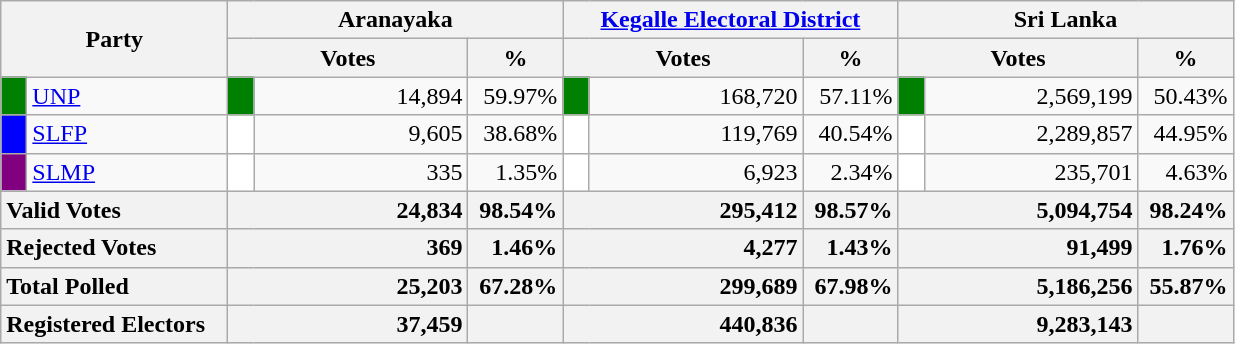<table class="wikitable">
<tr>
<th colspan="2" width="144px"rowspan="2">Party</th>
<th colspan="3" width="216px">Aranayaka</th>
<th colspan="3" width="216px"><a href='#'>Kegalle Electoral District</a></th>
<th colspan="3" width="216px">Sri Lanka</th>
</tr>
<tr>
<th colspan="2" width="144px">Votes</th>
<th>%</th>
<th colspan="2" width="144px">Votes</th>
<th>%</th>
<th colspan="2" width="144px">Votes</th>
<th>%</th>
</tr>
<tr>
<td style="background-color:green;" width="10px"></td>
<td style="text-align:left;"><a href='#'>UNP</a></td>
<td style="background-color:green;" width="10px"></td>
<td style="text-align:right;">14,894</td>
<td style="text-align:right;">59.97%</td>
<td style="background-color:green;" width="10px"></td>
<td style="text-align:right;">168,720</td>
<td style="text-align:right;">57.11%</td>
<td style="background-color:green;" width="10px"></td>
<td style="text-align:right;">2,569,199</td>
<td style="text-align:right;">50.43%</td>
</tr>
<tr>
<td style="background-color:blue;" width="10px"></td>
<td style="text-align:left;"><a href='#'>SLFP</a></td>
<td style="background-color:white;" width="10px"></td>
<td style="text-align:right;">9,605</td>
<td style="text-align:right;">38.68%</td>
<td style="background-color:white;" width="10px"></td>
<td style="text-align:right;">119,769</td>
<td style="text-align:right;">40.54%</td>
<td style="background-color:white;" width="10px"></td>
<td style="text-align:right;">2,289,857</td>
<td style="text-align:right;">44.95%</td>
</tr>
<tr>
<td style="background-color:purple;" width="10px"></td>
<td style="text-align:left;"><a href='#'>SLMP</a></td>
<td style="background-color:white;" width="10px"></td>
<td style="text-align:right;">335</td>
<td style="text-align:right;">1.35%</td>
<td style="background-color:white;" width="10px"></td>
<td style="text-align:right;">6,923</td>
<td style="text-align:right;">2.34%</td>
<td style="background-color:white;" width="10px"></td>
<td style="text-align:right;">235,701</td>
<td style="text-align:right;">4.63%</td>
</tr>
<tr>
<th colspan="2" width="144px"style="text-align:left;">Valid Votes</th>
<th style="text-align:right;"colspan="2" width="144px">24,834</th>
<th style="text-align:right;">98.54%</th>
<th style="text-align:right;"colspan="2" width="144px">295,412</th>
<th style="text-align:right;">98.57%</th>
<th style="text-align:right;"colspan="2" width="144px">5,094,754</th>
<th style="text-align:right;">98.24%</th>
</tr>
<tr>
<th colspan="2" width="144px"style="text-align:left;">Rejected Votes</th>
<th style="text-align:right;"colspan="2" width="144px">369</th>
<th style="text-align:right;">1.46%</th>
<th style="text-align:right;"colspan="2" width="144px">4,277</th>
<th style="text-align:right;">1.43%</th>
<th style="text-align:right;"colspan="2" width="144px">91,499</th>
<th style="text-align:right;">1.76%</th>
</tr>
<tr>
<th colspan="2" width="144px"style="text-align:left;">Total Polled</th>
<th style="text-align:right;"colspan="2" width="144px">25,203</th>
<th style="text-align:right;">67.28%</th>
<th style="text-align:right;"colspan="2" width="144px">299,689</th>
<th style="text-align:right;">67.98%</th>
<th style="text-align:right;"colspan="2" width="144px">5,186,256</th>
<th style="text-align:right;">55.87%</th>
</tr>
<tr>
<th colspan="2" width="144px"style="text-align:left;">Registered Electors</th>
<th style="text-align:right;"colspan="2" width="144px">37,459</th>
<th></th>
<th style="text-align:right;"colspan="2" width="144px">440,836</th>
<th></th>
<th style="text-align:right;"colspan="2" width="144px">9,283,143</th>
<th></th>
</tr>
</table>
